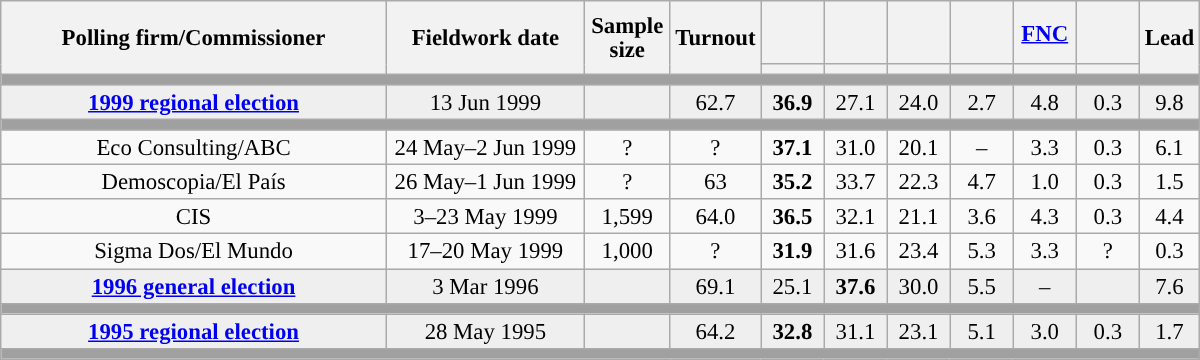<table class="wikitable collapsible collapsed" style="text-align:center; font-size:95%; line-height:16px;">
<tr style="height:42px;">
<th style="width:250px;" rowspan="2">Polling firm/Commissioner</th>
<th style="width:125px;" rowspan="2">Fieldwork date</th>
<th style="width:50px;" rowspan="2">Sample size</th>
<th style="width:45px;" rowspan="2">Turnout</th>
<th style="width:35px;"></th>
<th style="width:35px;"></th>
<th style="width:35px;"></th>
<th style="width:35px;"></th>
<th style="width:35px;"><a href='#'>FNC</a></th>
<th style="width:35px;"></th>
<th style="width:30px;" rowspan="2">Lead</th>
</tr>
<tr>
<th style="color:inherit;background:"></th>
<th style="color:inherit;background:"></th>
<th style="color:inherit;background:"></th>
<th style="color:inherit;background:"></th>
<th style="color:inherit;background:"></th>
<th style="color:inherit;background:"></th>
</tr>
<tr>
<td colspan="11" style="background:#A0A0A0"></td>
</tr>
<tr style="background:#EFEFEF;">
<td><strong><a href='#'>1999 regional election</a></strong></td>
<td>13 Jun 1999</td>
<td></td>
<td>62.7</td>
<td><strong>36.9</strong><br></td>
<td>27.1<br></td>
<td>24.0<br></td>
<td>2.7<br></td>
<td>4.8<br></td>
<td>0.3<br></td>
<td style="background:">9.8</td>
</tr>
<tr>
<td colspan="11" style="background:#A0A0A0"></td>
</tr>
<tr>
<td>Eco Consulting/ABC</td>
<td>24 May–2 Jun 1999</td>
<td>?</td>
<td>?</td>
<td><strong>37.1</strong><br></td>
<td>31.0<br></td>
<td>20.1<br></td>
<td>–</td>
<td>3.3<br></td>
<td>0.3<br></td>
<td style="background:">6.1</td>
</tr>
<tr>
<td>Demoscopia/El País</td>
<td>26 May–1 Jun 1999</td>
<td>?</td>
<td>63</td>
<td><strong>35.2</strong><br></td>
<td>33.7<br></td>
<td>22.3<br></td>
<td>4.7<br></td>
<td>1.0<br></td>
<td>0.3<br></td>
<td style="background:">1.5</td>
</tr>
<tr>
<td>CIS</td>
<td>3–23 May 1999</td>
<td>1,599</td>
<td>64.0</td>
<td><strong>36.5</strong><br></td>
<td>32.1<br></td>
<td>21.1<br></td>
<td>3.6<br></td>
<td>4.3<br></td>
<td>0.3<br></td>
<td style="background:">4.4</td>
</tr>
<tr>
<td>Sigma Dos/El Mundo</td>
<td>17–20 May 1999</td>
<td>1,000</td>
<td>?</td>
<td><strong>31.9</strong><br></td>
<td>31.6<br></td>
<td>23.4<br></td>
<td>5.3<br></td>
<td>3.3<br></td>
<td>?<br></td>
<td style="background:">0.3</td>
</tr>
<tr style="background:#EFEFEF;">
<td><strong><a href='#'>1996 general election</a></strong></td>
<td>3 Mar 1996</td>
<td></td>
<td>69.1</td>
<td>25.1</td>
<td><strong>37.6</strong></td>
<td>30.0</td>
<td>5.5</td>
<td>–</td>
<td></td>
<td style="background:">7.6</td>
</tr>
<tr>
<td colspan="11" style="background:#A0A0A0"></td>
</tr>
<tr style="background:#EFEFEF;">
<td><strong><a href='#'>1995 regional election</a></strong></td>
<td>28 May 1995</td>
<td></td>
<td>64.2</td>
<td><strong>32.8</strong><br></td>
<td>31.1<br></td>
<td>23.1<br></td>
<td>5.1<br></td>
<td>3.0<br></td>
<td>0.3<br></td>
<td style="background:">1.7</td>
</tr>
<tr>
<td colspan="11" style="background:#A0A0A0"></td>
</tr>
</table>
